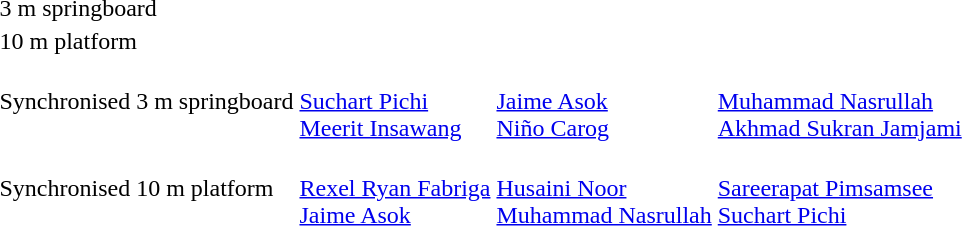<table>
<tr>
<td>3 m springboard</td>
<td></td>
<td></td>
<td></td>
</tr>
<tr>
<td>10 m platform</td>
<td></td>
<td></td>
<td></td>
</tr>
<tr>
<td>Synchronised 3 m springboard</td>
<td><br><a href='#'>Suchart Pichi</a><br><a href='#'>Meerit Insawang</a></td>
<td><br><a href='#'>Jaime Asok</a><br><a href='#'>Niño Carog</a></td>
<td><br><a href='#'>Muhammad Nasrullah</a><br><a href='#'>Akhmad Sukran Jamjami</a></td>
</tr>
<tr>
<td>Synchronised 10 m platform</td>
<td><br><a href='#'>Rexel Ryan Fabriga</a><br><a href='#'>Jaime Asok</a></td>
<td><br><a href='#'>Husaini Noor</a><br><a href='#'>Muhammad Nasrullah</a></td>
<td><br><a href='#'>Sareerapat Pimsamsee</a><br><a href='#'>Suchart Pichi</a></td>
</tr>
</table>
